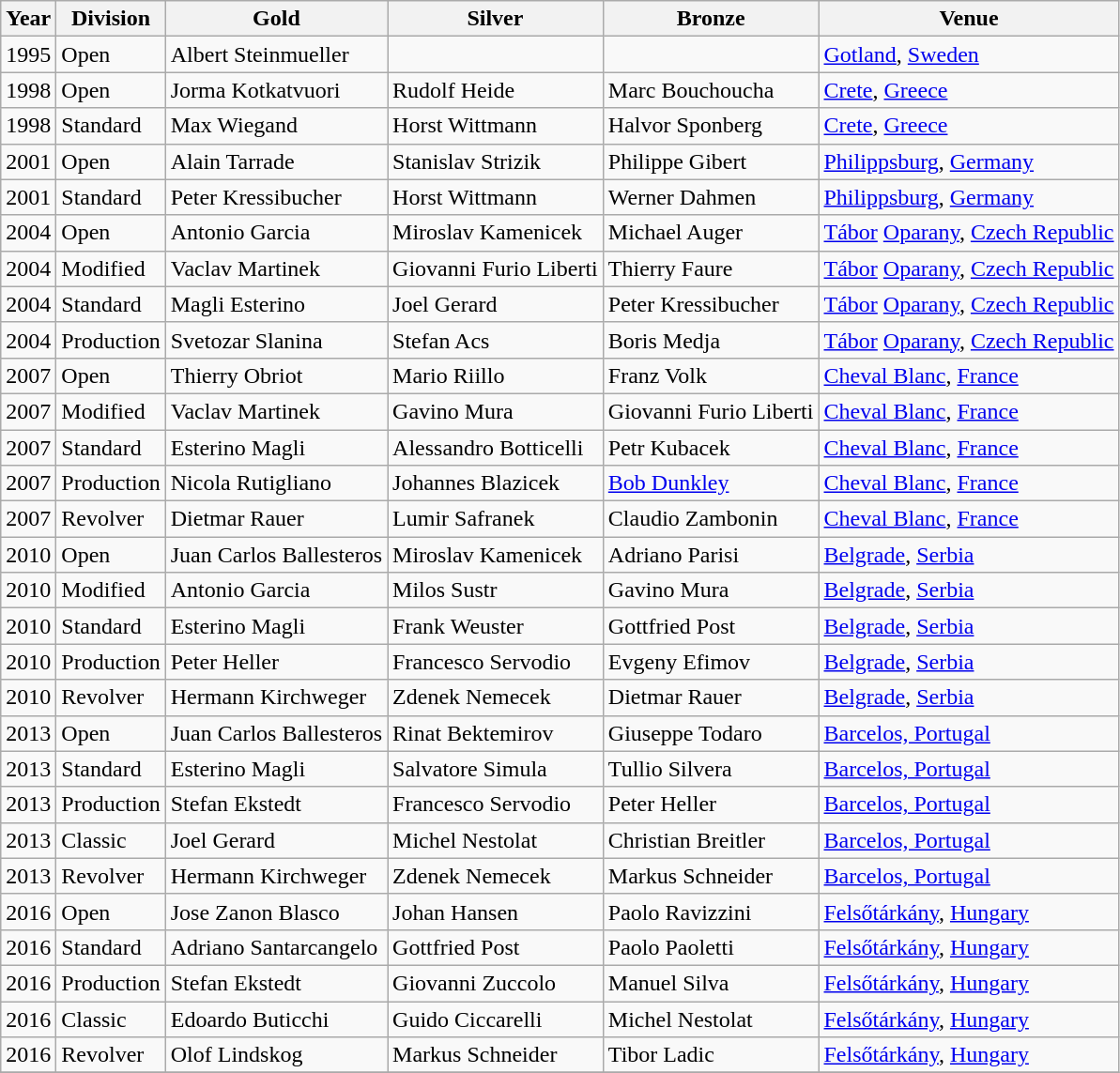<table class="wikitable sortable" style="text-align: left;">
<tr>
<th>Year</th>
<th>Division</th>
<th> Gold</th>
<th> Silver</th>
<th> Bronze</th>
<th>Venue</th>
</tr>
<tr>
<td>1995</td>
<td>Open</td>
<td> Albert Steinmueller</td>
<td></td>
<td></td>
<td><a href='#'>Gotland</a>, <a href='#'>Sweden</a></td>
</tr>
<tr>
<td>1998</td>
<td>Open</td>
<td> Jorma Kotkatvuori</td>
<td> Rudolf Heide</td>
<td> Marc Bouchoucha</td>
<td><a href='#'>Crete</a>, <a href='#'>Greece</a></td>
</tr>
<tr>
<td>1998</td>
<td>Standard</td>
<td> Max Wiegand</td>
<td> Horst Wittmann</td>
<td> Halvor Sponberg</td>
<td><a href='#'>Crete</a>, <a href='#'>Greece</a></td>
</tr>
<tr>
<td>2001</td>
<td>Open</td>
<td> Alain Tarrade</td>
<td> Stanislav Strizik</td>
<td> Philippe Gibert</td>
<td><a href='#'>Philippsburg</a>, <a href='#'>Germany</a></td>
</tr>
<tr>
<td>2001</td>
<td>Standard</td>
<td> Peter Kressibucher</td>
<td> Horst Wittmann</td>
<td> Werner Dahmen</td>
<td><a href='#'>Philippsburg</a>, <a href='#'>Germany</a></td>
</tr>
<tr>
<td>2004</td>
<td>Open</td>
<td> Antonio Garcia</td>
<td> Miroslav Kamenicek</td>
<td> Michael Auger</td>
<td><a href='#'>Tábor</a> <a href='#'>Oparany</a>, <a href='#'>Czech Republic</a></td>
</tr>
<tr>
<td>2004</td>
<td>Modified</td>
<td> Vaclav Martinek</td>
<td> Giovanni Furio Liberti</td>
<td> Thierry Faure</td>
<td><a href='#'>Tábor</a> <a href='#'>Oparany</a>, <a href='#'>Czech Republic</a></td>
</tr>
<tr>
<td>2004</td>
<td>Standard</td>
<td> Magli Esterino</td>
<td> Joel Gerard</td>
<td> Peter Kressibucher</td>
<td><a href='#'>Tábor</a> <a href='#'>Oparany</a>, <a href='#'>Czech Republic</a></td>
</tr>
<tr>
<td>2004</td>
<td>Production</td>
<td> Svetozar Slanina</td>
<td> Stefan Acs</td>
<td> Boris Medja</td>
<td><a href='#'>Tábor</a> <a href='#'>Oparany</a>, <a href='#'>Czech Republic</a></td>
</tr>
<tr>
<td>2007</td>
<td>Open</td>
<td> Thierry Obriot</td>
<td> Mario Riillo</td>
<td> Franz Volk</td>
<td><a href='#'>Cheval Blanc</a>, <a href='#'>France</a></td>
</tr>
<tr>
<td>2007</td>
<td>Modified</td>
<td> Vaclav Martinek</td>
<td> Gavino Mura</td>
<td> Giovanni Furio Liberti</td>
<td><a href='#'>Cheval Blanc</a>, <a href='#'>France</a></td>
</tr>
<tr>
<td>2007</td>
<td>Standard</td>
<td> Esterino Magli</td>
<td> Alessandro Botticelli</td>
<td> Petr Kubacek</td>
<td><a href='#'>Cheval Blanc</a>, <a href='#'>France</a></td>
</tr>
<tr>
<td>2007</td>
<td>Production</td>
<td> Nicola Rutigliano</td>
<td> Johannes Blazicek</td>
<td> <a href='#'>Bob Dunkley</a></td>
<td><a href='#'>Cheval Blanc</a>, <a href='#'>France</a></td>
</tr>
<tr>
<td>2007</td>
<td>Revolver</td>
<td> Dietmar Rauer</td>
<td> Lumir Safranek</td>
<td> Claudio Zambonin</td>
<td><a href='#'>Cheval Blanc</a>, <a href='#'>France</a></td>
</tr>
<tr>
<td>2010</td>
<td>Open</td>
<td> Juan Carlos Ballesteros</td>
<td> Miroslav Kamenicek</td>
<td> Adriano Parisi</td>
<td><a href='#'>Belgrade</a>, <a href='#'>Serbia</a></td>
</tr>
<tr>
<td>2010</td>
<td>Modified</td>
<td> Antonio Garcia</td>
<td> Milos Sustr</td>
<td> Gavino Mura</td>
<td><a href='#'>Belgrade</a>, <a href='#'>Serbia</a></td>
</tr>
<tr>
<td>2010</td>
<td>Standard</td>
<td> Esterino Magli</td>
<td> Frank Weuster</td>
<td> Gottfried Post</td>
<td><a href='#'>Belgrade</a>, <a href='#'>Serbia</a></td>
</tr>
<tr>
<td>2010</td>
<td>Production</td>
<td> Peter Heller</td>
<td> Francesco Servodio</td>
<td> Evgeny Efimov</td>
<td><a href='#'>Belgrade</a>, <a href='#'>Serbia</a></td>
</tr>
<tr>
<td>2010</td>
<td>Revolver</td>
<td> Hermann Kirchweger</td>
<td> Zdenek Nemecek</td>
<td> Dietmar Rauer</td>
<td><a href='#'>Belgrade</a>, <a href='#'>Serbia</a></td>
</tr>
<tr>
<td>2013</td>
<td>Open</td>
<td> Juan Carlos Ballesteros</td>
<td> Rinat Bektemirov</td>
<td> Giuseppe Todaro</td>
<td><a href='#'>Barcelos, Portugal</a></td>
</tr>
<tr>
<td>2013</td>
<td>Standard</td>
<td> Esterino Magli</td>
<td> Salvatore Simula</td>
<td> Tullio Silvera</td>
<td><a href='#'>Barcelos, Portugal</a></td>
</tr>
<tr>
<td>2013</td>
<td>Production</td>
<td> Stefan Ekstedt</td>
<td> Francesco Servodio</td>
<td> Peter Heller</td>
<td><a href='#'>Barcelos, Portugal</a></td>
</tr>
<tr>
<td>2013</td>
<td>Classic</td>
<td> Joel Gerard</td>
<td> Michel Nestolat</td>
<td> Christian Breitler</td>
<td><a href='#'>Barcelos, Portugal</a></td>
</tr>
<tr>
<td>2013</td>
<td>Revolver</td>
<td> Hermann Kirchweger</td>
<td> Zdenek Nemecek</td>
<td> Markus Schneider</td>
<td><a href='#'>Barcelos, Portugal</a></td>
</tr>
<tr>
<td>2016</td>
<td>Open</td>
<td> Jose Zanon Blasco</td>
<td> Johan Hansen</td>
<td> Paolo Ravizzini</td>
<td><a href='#'>Felsőtárkány</a>, <a href='#'>Hungary</a></td>
</tr>
<tr>
<td>2016</td>
<td>Standard</td>
<td> Adriano Santarcangelo</td>
<td> Gottfried Post</td>
<td> Paolo Paoletti</td>
<td><a href='#'>Felsőtárkány</a>, <a href='#'>Hungary</a></td>
</tr>
<tr>
<td>2016</td>
<td>Production</td>
<td> Stefan Ekstedt</td>
<td> Giovanni Zuccolo</td>
<td> Manuel Silva</td>
<td><a href='#'>Felsőtárkány</a>, <a href='#'>Hungary</a></td>
</tr>
<tr>
<td>2016</td>
<td>Classic</td>
<td> Edoardo Buticchi</td>
<td> Guido Ciccarelli</td>
<td> Michel Nestolat</td>
<td><a href='#'>Felsőtárkány</a>, <a href='#'>Hungary</a></td>
</tr>
<tr>
<td>2016</td>
<td>Revolver</td>
<td> Olof Lindskog</td>
<td> Markus Schneider</td>
<td> Tibor Ladic</td>
<td><a href='#'>Felsőtárkány</a>, <a href='#'>Hungary</a></td>
</tr>
<tr>
</tr>
</table>
